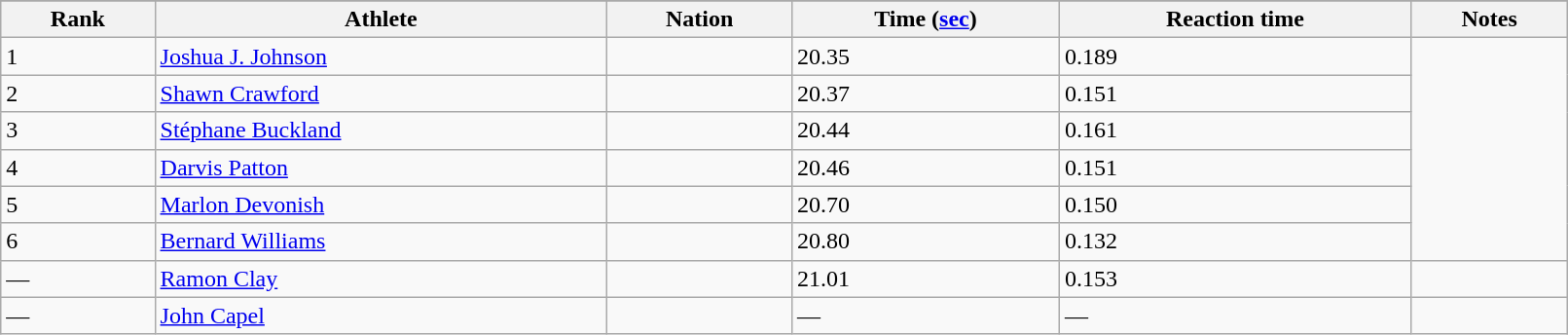<table class="wikitable" width=85%>
<tr>
</tr>
<tr>
<th>Rank</th>
<th>Athlete</th>
<th>Nation</th>
<th>Time (<a href='#'>sec</a>)</th>
<th>Reaction time</th>
<th>Notes</th>
</tr>
<tr>
<td>1</td>
<td><a href='#'>Joshua J. Johnson</a></td>
<td></td>
<td>20.35</td>
<td>0.189</td>
</tr>
<tr>
<td>2</td>
<td><a href='#'>Shawn Crawford</a></td>
<td></td>
<td>20.37</td>
<td>0.151</td>
</tr>
<tr>
<td>3</td>
<td><a href='#'>Stéphane Buckland</a></td>
<td></td>
<td>20.44</td>
<td>0.161</td>
</tr>
<tr>
<td>4</td>
<td><a href='#'>Darvis Patton</a></td>
<td></td>
<td>20.46</td>
<td>0.151</td>
</tr>
<tr>
<td>5</td>
<td><a href='#'>Marlon Devonish</a></td>
<td></td>
<td>20.70</td>
<td>0.150</td>
</tr>
<tr>
<td>6</td>
<td><a href='#'>Bernard Williams</a></td>
<td></td>
<td>20.80</td>
<td>0.132</td>
</tr>
<tr>
<td>—</td>
<td><a href='#'>Ramon Clay</a></td>
<td></td>
<td>21.01</td>
<td>0.153</td>
<td></td>
</tr>
<tr>
<td>—</td>
<td><a href='#'>John Capel</a></td>
<td></td>
<td>—</td>
<td>—</td>
<td></td>
</tr>
</table>
